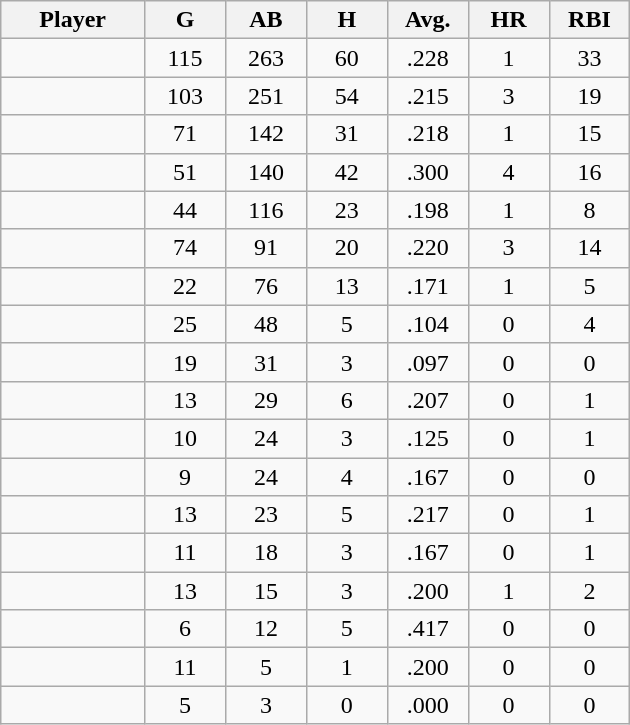<table class="wikitable sortable">
<tr>
<th bgcolor="#DDDDFF" width="16%">Player</th>
<th bgcolor="#DDDDFF" width="9%">G</th>
<th bgcolor="#DDDDFF" width="9%">AB</th>
<th bgcolor="#DDDDFF" width="9%">H</th>
<th bgcolor="#DDDDFF" width="9%">Avg.</th>
<th bgcolor="#DDDDFF" width="9%">HR</th>
<th bgcolor="#DDDDFF" width="9%">RBI</th>
</tr>
<tr align="center">
<td></td>
<td>115</td>
<td>263</td>
<td>60</td>
<td>.228</td>
<td>1</td>
<td>33</td>
</tr>
<tr align="center">
<td></td>
<td>103</td>
<td>251</td>
<td>54</td>
<td>.215</td>
<td>3</td>
<td>19</td>
</tr>
<tr align="center">
<td></td>
<td>71</td>
<td>142</td>
<td>31</td>
<td>.218</td>
<td>1</td>
<td>15</td>
</tr>
<tr align="center">
<td></td>
<td>51</td>
<td>140</td>
<td>42</td>
<td>.300</td>
<td>4</td>
<td>16</td>
</tr>
<tr align="center">
<td></td>
<td>44</td>
<td>116</td>
<td>23</td>
<td>.198</td>
<td>1</td>
<td>8</td>
</tr>
<tr align="center">
<td></td>
<td>74</td>
<td>91</td>
<td>20</td>
<td>.220</td>
<td>3</td>
<td>14</td>
</tr>
<tr align="center">
<td></td>
<td>22</td>
<td>76</td>
<td>13</td>
<td>.171</td>
<td>1</td>
<td>5</td>
</tr>
<tr align="center">
<td></td>
<td>25</td>
<td>48</td>
<td>5</td>
<td>.104</td>
<td>0</td>
<td>4</td>
</tr>
<tr align="center">
<td></td>
<td>19</td>
<td>31</td>
<td>3</td>
<td>.097</td>
<td>0</td>
<td>0</td>
</tr>
<tr align="center">
<td></td>
<td>13</td>
<td>29</td>
<td>6</td>
<td>.207</td>
<td>0</td>
<td>1</td>
</tr>
<tr align="center">
<td></td>
<td>10</td>
<td>24</td>
<td>3</td>
<td>.125</td>
<td>0</td>
<td>1</td>
</tr>
<tr align="center">
<td></td>
<td>9</td>
<td>24</td>
<td>4</td>
<td>.167</td>
<td>0</td>
<td>0</td>
</tr>
<tr align=center>
<td></td>
<td>13</td>
<td>23</td>
<td>5</td>
<td>.217</td>
<td>0</td>
<td>1</td>
</tr>
<tr align="center">
<td></td>
<td>11</td>
<td>18</td>
<td>3</td>
<td>.167</td>
<td>0</td>
<td>1</td>
</tr>
<tr align="center">
<td></td>
<td>13</td>
<td>15</td>
<td>3</td>
<td>.200</td>
<td>1</td>
<td>2</td>
</tr>
<tr align="center">
<td></td>
<td>6</td>
<td>12</td>
<td>5</td>
<td>.417</td>
<td>0</td>
<td>0</td>
</tr>
<tr align="center">
<td></td>
<td>11</td>
<td>5</td>
<td>1</td>
<td>.200</td>
<td>0</td>
<td>0</td>
</tr>
<tr align="center">
<td></td>
<td>5</td>
<td>3</td>
<td>0</td>
<td>.000</td>
<td>0</td>
<td>0</td>
</tr>
</table>
